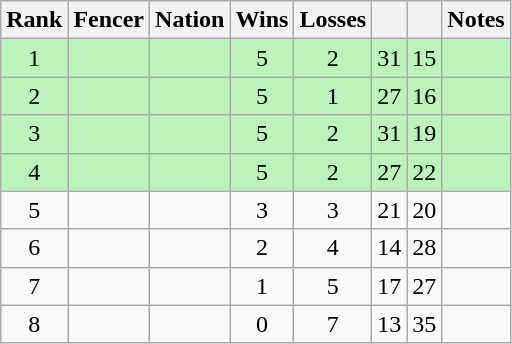<table class="wikitable sortable" style="text-align:center">
<tr>
<th>Rank</th>
<th>Fencer</th>
<th>Nation</th>
<th>Wins</th>
<th>Losses</th>
<th></th>
<th></th>
<th>Notes</th>
</tr>
<tr style="background:#bbf3bb;">
<td>1</td>
<td align=left></td>
<td align=left></td>
<td>5</td>
<td>2</td>
<td>31</td>
<td>15</td>
<td></td>
</tr>
<tr style= "background:#bbf3bb;">
<td>2</td>
<td align=left></td>
<td align=left></td>
<td>5</td>
<td>1</td>
<td>27</td>
<td>16</td>
<td></td>
</tr>
<tr style= "background:#bbf3bb;">
<td>3</td>
<td align=left></td>
<td align=left></td>
<td>5</td>
<td>2</td>
<td>31</td>
<td>19</td>
<td></td>
</tr>
<tr style="background:#bbf3bb;">
<td>4</td>
<td align=left></td>
<td align=left></td>
<td>5</td>
<td>2</td>
<td>27</td>
<td>22</td>
<td></td>
</tr>
<tr>
<td>5</td>
<td align=left></td>
<td align=left></td>
<td>3</td>
<td>3</td>
<td>21</td>
<td>20</td>
<td></td>
</tr>
<tr>
<td>6</td>
<td align=left></td>
<td align=left></td>
<td>2</td>
<td>4</td>
<td>14</td>
<td>28</td>
<td></td>
</tr>
<tr>
<td>7</td>
<td align=left></td>
<td align=left></td>
<td>1</td>
<td>5</td>
<td>17</td>
<td>27</td>
<td></td>
</tr>
<tr>
<td>8</td>
<td align=left></td>
<td align=left></td>
<td>0</td>
<td>7</td>
<td>13</td>
<td>35</td>
<td></td>
</tr>
</table>
